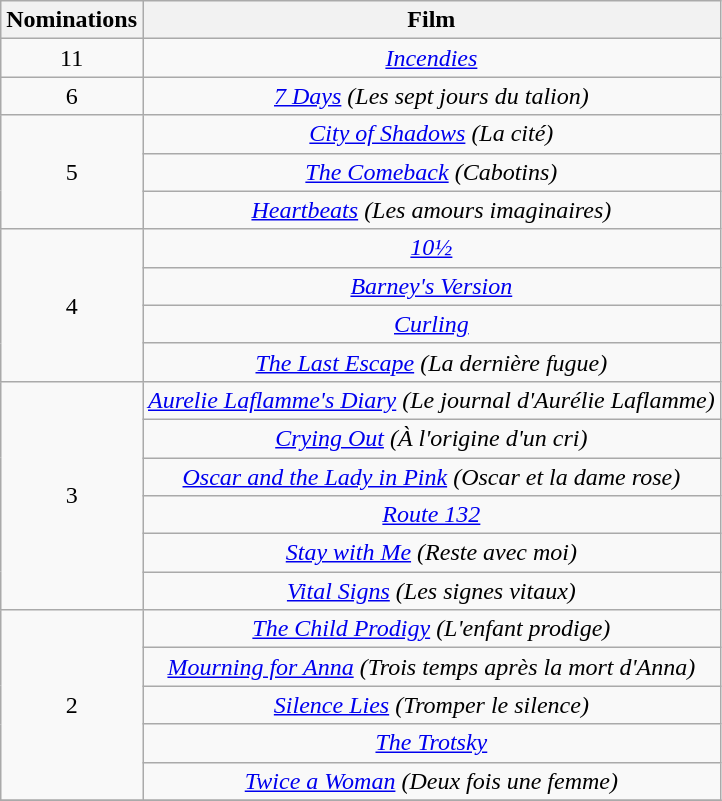<table class="wikitable" style="text-align:center;">
<tr>
<th scope="col" width="17">Nominations</th>
<th scope="col" align="center">Film</th>
</tr>
<tr>
<td rowspan="1" style="text-align:center;">11</td>
<td><em><a href='#'>Incendies</a></em></td>
</tr>
<tr>
<td rowspan="1" style="text-align:center;">6</td>
<td><em><a href='#'>7 Days</a> (Les sept jours du talion)</em></td>
</tr>
<tr>
<td rowspan="3" style="text-align:center;">5</td>
<td><em><a href='#'>City of Shadows</a> (La cité)</em></td>
</tr>
<tr>
<td><em><a href='#'>The Comeback</a> (Cabotins)</em></td>
</tr>
<tr>
<td><em><a href='#'>Heartbeats</a> (Les amours imaginaires)</em></td>
</tr>
<tr>
<td rowspan="4" style="text-align:center;">4</td>
<td><em><a href='#'>10½</a></em></td>
</tr>
<tr>
<td><em><a href='#'>Barney's Version</a></em></td>
</tr>
<tr>
<td><em><a href='#'>Curling</a></em></td>
</tr>
<tr>
<td><em><a href='#'>The Last Escape</a> (La dernière fugue)</em></td>
</tr>
<tr>
<td rowspan="6" style="text-align:center;">3</td>
<td><em><a href='#'>Aurelie Laflamme's Diary</a> (Le journal d'Aurélie Laflamme)</em></td>
</tr>
<tr>
<td><em><a href='#'>Crying Out</a> (À l'origine d'un cri)</em></td>
</tr>
<tr>
<td><em><a href='#'>Oscar and the Lady in Pink</a> (Oscar et la dame rose)</em></td>
</tr>
<tr>
<td><em><a href='#'>Route 132</a></em></td>
</tr>
<tr>
<td><em><a href='#'>Stay with Me</a> (Reste avec moi)</em></td>
</tr>
<tr>
<td><em><a href='#'>Vital Signs</a> (Les signes vitaux)</em></td>
</tr>
<tr>
<td rowspan="5" style="text-align:center;">2</td>
<td><em><a href='#'>The Child Prodigy</a> (L'enfant prodige)</em></td>
</tr>
<tr>
<td><em><a href='#'>Mourning for Anna</a> (Trois temps après la mort d'Anna)</em></td>
</tr>
<tr>
<td><em><a href='#'>Silence Lies</a> (Tromper le silence)</em></td>
</tr>
<tr>
<td><em><a href='#'>The Trotsky</a></em></td>
</tr>
<tr>
<td><em><a href='#'>Twice a Woman</a> (Deux fois une femme)</em></td>
</tr>
<tr>
</tr>
</table>
